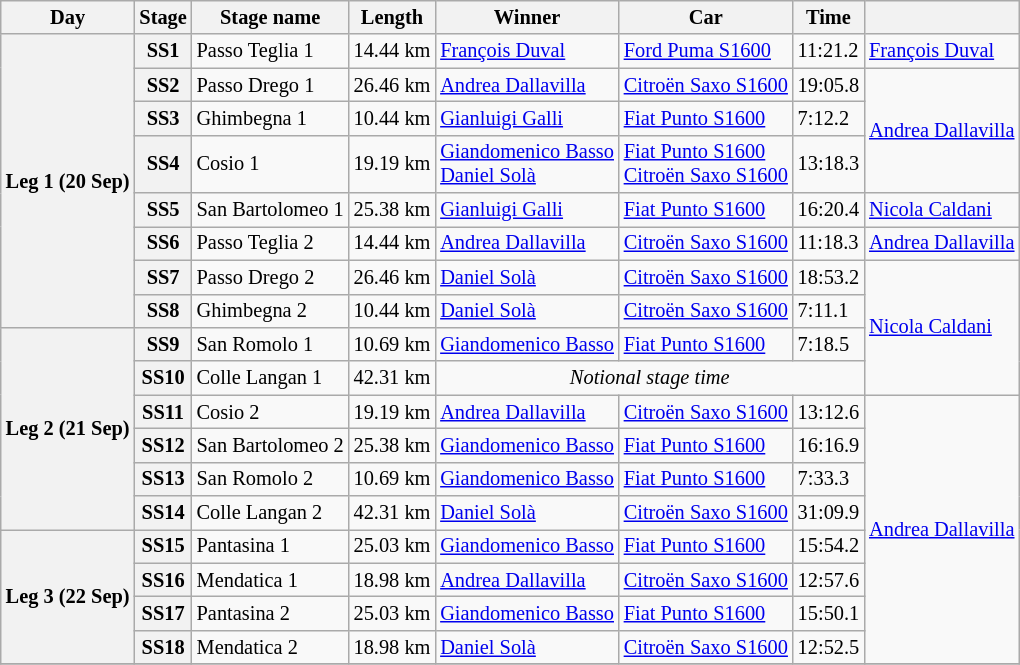<table class="wikitable" style="font-size: 85%;">
<tr>
<th>Day</th>
<th>Stage</th>
<th>Stage name</th>
<th>Length</th>
<th>Winner</th>
<th>Car</th>
<th>Time</th>
<th></th>
</tr>
<tr>
<th rowspan="8">Leg 1 (20 Sep)</th>
<th>SS1</th>
<td>Passo Teglia 1</td>
<td align="center">14.44 km</td>
<td> <a href='#'>François Duval</a></td>
<td><a href='#'>Ford Puma S1600</a></td>
<td>11:21.2</td>
<td rowspan="1"> <a href='#'>François Duval</a></td>
</tr>
<tr>
<th>SS2</th>
<td>Passo Drego 1</td>
<td align="center">26.46 km</td>
<td> <a href='#'>Andrea Dallavilla</a></td>
<td><a href='#'>Citroën Saxo S1600</a></td>
<td>19:05.8</td>
<td rowspan="3"> <a href='#'>Andrea Dallavilla</a></td>
</tr>
<tr>
<th>SS3</th>
<td>Ghimbegna 1</td>
<td align="center">10.44 km</td>
<td> <a href='#'>Gianluigi Galli</a></td>
<td><a href='#'>Fiat Punto S1600</a></td>
<td>7:12.2</td>
</tr>
<tr>
<th>SS4</th>
<td>Cosio 1</td>
<td align="center">19.19 km</td>
<td> <a href='#'>Giandomenico Basso</a><br> <a href='#'>Daniel Solà</a></td>
<td><a href='#'>Fiat Punto S1600</a><br><a href='#'>Citroën Saxo S1600</a></td>
<td>13:18.3</td>
</tr>
<tr>
<th>SS5</th>
<td>San Bartolomeo 1</td>
<td align="center">25.38 km</td>
<td> <a href='#'>Gianluigi Galli</a></td>
<td><a href='#'>Fiat Punto S1600</a></td>
<td>16:20.4</td>
<td rowspan="1"> <a href='#'>Nicola Caldani</a></td>
</tr>
<tr>
<th>SS6</th>
<td>Passo Teglia 2</td>
<td align="center">14.44 km</td>
<td> <a href='#'>Andrea Dallavilla</a></td>
<td><a href='#'>Citroën Saxo S1600</a></td>
<td>11:18.3</td>
<td rowspan="1"> <a href='#'>Andrea Dallavilla</a></td>
</tr>
<tr>
<th>SS7</th>
<td>Passo Drego 2</td>
<td align="center">26.46 km</td>
<td> <a href='#'>Daniel Solà</a></td>
<td><a href='#'>Citroën Saxo S1600</a></td>
<td>18:53.2</td>
<td rowspan="4"> <a href='#'>Nicola Caldani</a></td>
</tr>
<tr>
<th>SS8</th>
<td>Ghimbegna 2</td>
<td align="center">10.44 km</td>
<td> <a href='#'>Daniel Solà</a></td>
<td><a href='#'>Citroën Saxo S1600</a></td>
<td>7:11.1</td>
</tr>
<tr>
<th rowspan="6">Leg 2 (21 Sep)</th>
<th>SS9</th>
<td>San Romolo 1</td>
<td align="center">10.69 km</td>
<td> <a href='#'>Giandomenico Basso</a></td>
<td><a href='#'>Fiat Punto S1600</a></td>
<td>7:18.5</td>
</tr>
<tr>
<th>SS10</th>
<td>Colle Langan 1</td>
<td align="center">42.31 km</td>
<td colspan="3" align="center"><em>Notional stage time</em></td>
</tr>
<tr>
<th>SS11</th>
<td>Cosio 2</td>
<td align="center">19.19 km</td>
<td> <a href='#'>Andrea Dallavilla</a></td>
<td><a href='#'>Citroën Saxo S1600</a></td>
<td>13:12.6</td>
<td rowspan="8"> <a href='#'>Andrea Dallavilla</a></td>
</tr>
<tr>
<th>SS12</th>
<td>San Bartolomeo 2</td>
<td align="center">25.38 km</td>
<td> <a href='#'>Giandomenico Basso</a></td>
<td><a href='#'>Fiat Punto S1600</a></td>
<td>16:16.9</td>
</tr>
<tr>
<th>SS13</th>
<td>San Romolo 2</td>
<td align="center">10.69 km</td>
<td> <a href='#'>Giandomenico Basso</a></td>
<td><a href='#'>Fiat Punto S1600</a></td>
<td>7:33.3</td>
</tr>
<tr>
<th>SS14</th>
<td>Colle Langan 2</td>
<td align="center">42.31 km</td>
<td> <a href='#'>Daniel Solà</a></td>
<td><a href='#'>Citroën Saxo S1600</a></td>
<td>31:09.9</td>
</tr>
<tr>
<th rowspan="4">Leg 3 (22 Sep)</th>
<th>SS15</th>
<td>Pantasina 1</td>
<td align="center">25.03 km</td>
<td> <a href='#'>Giandomenico Basso</a></td>
<td><a href='#'>Fiat Punto S1600</a></td>
<td>15:54.2</td>
</tr>
<tr>
<th>SS16</th>
<td>Mendatica 1</td>
<td align="center">18.98 km</td>
<td> <a href='#'>Andrea Dallavilla</a></td>
<td><a href='#'>Citroën Saxo S1600</a></td>
<td>12:57.6</td>
</tr>
<tr>
<th>SS17</th>
<td>Pantasina 2</td>
<td align="center">25.03 km</td>
<td> <a href='#'>Giandomenico Basso</a></td>
<td><a href='#'>Fiat Punto S1600</a></td>
<td>15:50.1</td>
</tr>
<tr>
<th>SS18</th>
<td>Mendatica 2</td>
<td align="center">18.98 km</td>
<td> <a href='#'>Daniel Solà</a></td>
<td><a href='#'>Citroën Saxo S1600</a></td>
<td>12:52.5</td>
</tr>
<tr>
</tr>
</table>
